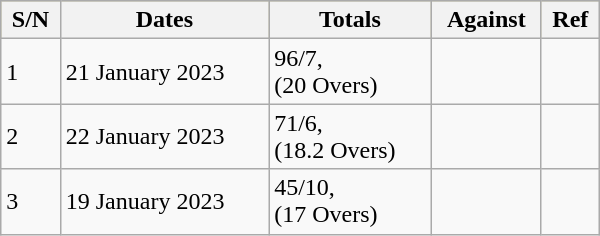<table class="wikitable"  style="width: 400px;">
<tr bgcolor=#bdb76b>
<th>S/N</th>
<th>Dates</th>
<th>Totals</th>
<th>Against</th>
<th>Ref</th>
</tr>
<tr>
<td>1</td>
<td>21 January 2023</td>
<td>96/7,<br>(20 Overs)</td>
<td></td>
<td></td>
</tr>
<tr>
<td>2</td>
<td>22 January 2023</td>
<td>71/6,<br>(18.2 Overs)</td>
<td></td>
<td></td>
</tr>
<tr>
<td>3</td>
<td>19 January 2023</td>
<td>45/10,<br>(17 Overs)</td>
<td></td>
<td></td>
</tr>
</table>
